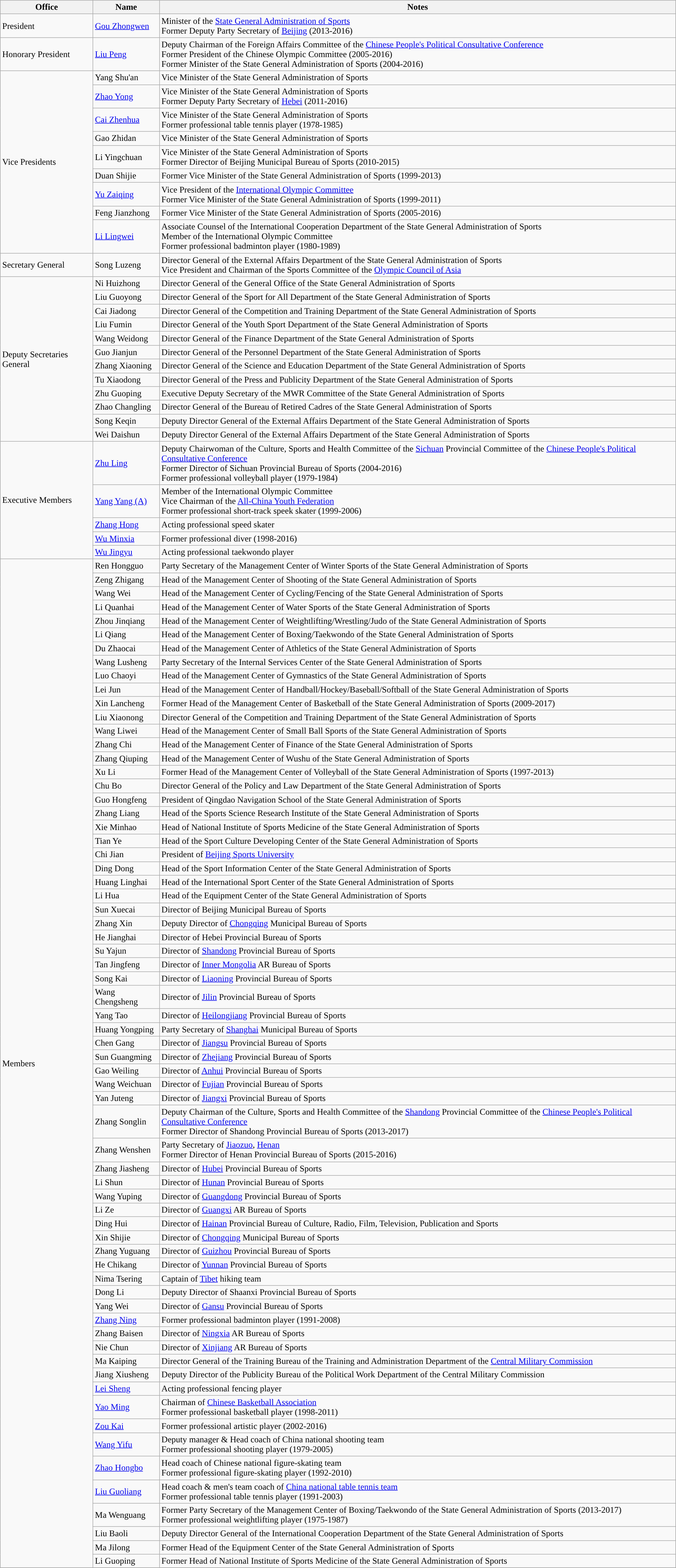<table class="wikitable" style="text-align: left;">
<tr>
<th>Office</th>
<th>Name</th>
<th>Notes</th>
</tr>
<tr>
<td>President</td>
<td><a href='#'>Gou Zhongwen</a></td>
<td>Minister of the <a href='#'>State General Administration of Sports</a><br>Former Deputy Party Secretary of <a href='#'>Beijing</a> (2013-2016)</td>
</tr>
<tr>
<td>Honorary President</td>
<td><a href='#'>Liu Peng</a></td>
<td>Deputy Chairman of the Foreign Affairs Committee of the <a href='#'>Chinese People's Political Consultative Conference</a><br>Former President of the Chinese Olympic Committee (2005-2016)<br>Former Minister of the State General Administration of Sports (2004-2016)</td>
</tr>
<tr>
<td rowspan=9>Vice Presidents</td>
<td>Yang Shu'an</td>
<td>Vice Minister of the State General Administration of Sports</td>
</tr>
<tr>
<td><a href='#'>Zhao Yong</a></td>
<td>Vice Minister of the State General Administration of Sports<br>Former Deputy Party Secretary of <a href='#'>Hebei</a> (2011-2016)</td>
</tr>
<tr>
<td><a href='#'>Cai Zhenhua</a></td>
<td>Vice Minister of the State General Administration of Sports<br>Former professional table tennis player (1978-1985)</td>
</tr>
<tr>
<td>Gao Zhidan</td>
<td>Vice Minister of the State General Administration of Sports</td>
</tr>
<tr>
<td>Li Yingchuan</td>
<td>Vice Minister of the State General Administration of Sports<br>Former Director of Beijing Municipal Bureau of Sports (2010-2015)</td>
</tr>
<tr>
<td>Duan Shijie</td>
<td>Former Vice Minister of the State General Administration of Sports (1999-2013)</td>
</tr>
<tr>
<td><a href='#'>Yu Zaiqing</a></td>
<td>Vice President of the <a href='#'>International Olympic Committee</a><br>Former Vice Minister of the State General Administration of Sports (1999-2011)</td>
</tr>
<tr>
<td>Feng Jianzhong</td>
<td>Former Vice Minister of the State General Administration of Sports (2005-2016)</td>
</tr>
<tr>
<td><a href='#'>Li Lingwei</a></td>
<td>Associate Counsel of the International Cooperation Department of the State General Administration of Sports<br>Member of the International Olympic Committee<br>Former professional badminton player (1980-1989)</td>
</tr>
<tr>
<td>Secretary General</td>
<td>Song Luzeng</td>
<td>Director General of the External Affairs Department of the State General Administration of Sports<br>Vice President and Chairman of the Sports Committee of the <a href='#'>Olympic Council of Asia</a></td>
</tr>
<tr>
<td rowspan=12>Deputy Secretaries General</td>
<td>Ni Huizhong</td>
<td>Director General of the General Office of the State General Administration of Sports</td>
</tr>
<tr>
<td>Liu Guoyong</td>
<td>Director General of the Sport for All Department of the State General Administration of Sports</td>
</tr>
<tr>
<td>Cai Jiadong</td>
<td>Director General of the Competition and Training Department of the State General Administration of Sports</td>
</tr>
<tr>
<td>Liu Fumin</td>
<td>Director General of the Youth Sport Department of the State General Administration of Sports</td>
</tr>
<tr>
<td>Wang Weidong</td>
<td>Director General of the Finance Department of the State General Administration of Sports</td>
</tr>
<tr>
<td>Guo Jianjun</td>
<td>Director General of the Personnel Department of the State General Administration of Sports</td>
</tr>
<tr>
<td>Zhang Xiaoning</td>
<td>Director General of the Science and Education Department of the State General Administration of Sports</td>
</tr>
<tr>
<td>Tu Xiaodong</td>
<td>Director General of the Press and Publicity Department of the State General Administration of Sports</td>
</tr>
<tr>
<td>Zhu Guoping</td>
<td>Executive Deputy Secretary of the MWR Committee of the State General Administration of Sports</td>
</tr>
<tr>
<td>Zhao Changling</td>
<td>Director General of the Bureau of Retired Cadres of the State General Administration of Sports</td>
</tr>
<tr>
<td>Song Keqin</td>
<td>Deputy Director General of the External Affairs Department of the State General Administration of Sports</td>
</tr>
<tr>
<td>Wei Daishun</td>
<td>Deputy Director General of the External Affairs Department of the State General Administration of Sports</td>
</tr>
<tr>
<td rowspan=5>Executive Members</td>
<td><a href='#'>Zhu Ling</a></td>
<td>Deputy Chairwoman of the Culture, Sports and Health Committee of the <a href='#'>Sichuan</a> Provincial Committee of the <a href='#'>Chinese People's Political Consultative Conference</a><br>Former Director of Sichuan Provincial Bureau of Sports (2004-2016)<br>Former professional volleyball player (1979-1984)</td>
</tr>
<tr>
<td><a href='#'>Yang Yang (A)</a></td>
<td>Member of the International Olympic Committee<br>Vice Chairman of the <a href='#'>All-China Youth Federation</a><br>Former professional short-track speek skater (1999-2006)</td>
</tr>
<tr>
<td><a href='#'>Zhang Hong</a></td>
<td>Acting professional speed skater</td>
</tr>
<tr>
<td><a href='#'>Wu Minxia</a></td>
<td>Former professional diver (1998-2016)</td>
</tr>
<tr>
<td><a href='#'>Wu Jingyu</a></td>
<td>Acting professional taekwondo player</td>
</tr>
<tr>
<td rowspan=67>Members</td>
<td>Ren Hongguo</td>
<td>Party Secretary of the Management Center of Winter Sports of the State General Administration of Sports</td>
</tr>
<tr>
<td>Zeng Zhigang</td>
<td>Head of the Management Center of Shooting of the State General Administration of Sports</td>
</tr>
<tr>
<td>Wang Wei</td>
<td>Head of the Management Center of Cycling/Fencing of the State General Administration of Sports</td>
</tr>
<tr>
<td>Li Quanhai</td>
<td>Head of the Management Center of Water Sports of the State General Administration of Sports</td>
</tr>
<tr>
<td>Zhou Jinqiang</td>
<td>Head of the Management Center of Weightlifting/Wrestling/Judo of the State General Administration of Sports</td>
</tr>
<tr>
<td>Li Qiang</td>
<td>Head of the Management Center of Boxing/Taekwondo of the State General Administration of Sports</td>
</tr>
<tr>
<td>Du Zhaocai</td>
<td>Head of the Management Center of Athletics of the State General Administration of Sports</td>
</tr>
<tr>
<td>Wang Lusheng</td>
<td>Party Secretary of the Internal Services Center of the State General Administration of Sports</td>
</tr>
<tr>
<td>Luo Chaoyi</td>
<td>Head of the Management Center of Gymnastics of the State General Administration of Sports</td>
</tr>
<tr>
<td>Lei Jun</td>
<td>Head of the Management Center of Handball/Hockey/Baseball/Softball of the State General Administration of Sports</td>
</tr>
<tr>
<td>Xin Lancheng</td>
<td>Former Head of the Management Center of Basketball of the State General Administration of Sports (2009-2017)</td>
</tr>
<tr>
<td>Liu Xiaonong</td>
<td>Director General of the Competition and Training Department of the State General Administration of Sports</td>
</tr>
<tr>
<td>Wang Liwei</td>
<td>Head of the Management Center of Small Ball Sports of the State General Administration of Sports</td>
</tr>
<tr>
<td>Zhang Chi</td>
<td>Head of the Management Center of Finance of the State General Administration of Sports</td>
</tr>
<tr>
<td>Zhang Qiuping</td>
<td>Head of the Management Center of Wushu of the State General Administration of Sports</td>
</tr>
<tr>
<td>Xu Li</td>
<td>Former Head of the Management Center of Volleyball of the State General Administration of Sports (1997-2013)</td>
</tr>
<tr>
<td>Chu Bo</td>
<td>Director General of the Policy and Law Department of the State General Administration of Sports</td>
</tr>
<tr>
<td>Guo Hongfeng</td>
<td>President of Qingdao Navigation School of the State General Administration of Sports</td>
</tr>
<tr>
<td>Zhang Liang</td>
<td>Head of the Sports Science Research Institute of the State General Administration of Sports</td>
</tr>
<tr>
<td>Xie Minhao</td>
<td>Head of National Institute of Sports Medicine of the State General Administration of Sports</td>
</tr>
<tr>
<td>Tian Ye</td>
<td>Head of the Sport Culture Developing Center of the State General Administration of Sports</td>
</tr>
<tr>
<td>Chi Jian</td>
<td>President of <a href='#'>Beijing Sports University</a></td>
</tr>
<tr>
<td>Ding Dong</td>
<td>Head of the Sport Information Center of the State General Administration of Sports</td>
</tr>
<tr>
<td>Huang Linghai</td>
<td>Head of the International Sport  Center of the State General Administration of Sports</td>
</tr>
<tr>
<td>Li Hua</td>
<td>Head of the Equipment Center of the State General Administration of Sports</td>
</tr>
<tr>
<td>Sun Xuecai</td>
<td>Director of Beijing Municipal Bureau of Sports</td>
</tr>
<tr>
<td>Zhang Xin</td>
<td>Deputy Director of <a href='#'>Chongqing</a> Municipal Bureau of Sports</td>
</tr>
<tr>
<td>He Jianghai</td>
<td>Director of Hebei Provincial Bureau of Sports</td>
</tr>
<tr>
<td>Su Yajun</td>
<td>Director of <a href='#'>Shandong</a> Provincial Bureau of Sports</td>
</tr>
<tr>
<td>Tan Jingfeng</td>
<td>Director of <a href='#'>Inner Mongolia</a> AR Bureau of Sports</td>
</tr>
<tr>
<td>Song Kai</td>
<td>Director of <a href='#'>Liaoning</a> Provincial Bureau of Sports</td>
</tr>
<tr>
<td>Wang Chengsheng</td>
<td>Director of <a href='#'>Jilin</a> Provincial Bureau of Sports</td>
</tr>
<tr>
<td>Yang Tao</td>
<td>Director of <a href='#'>Heilongjiang</a> Provincial Bureau of Sports</td>
</tr>
<tr>
<td>Huang Yongping</td>
<td>Party Secretary of <a href='#'>Shanghai</a> Municipal Bureau of Sports</td>
</tr>
<tr>
<td>Chen Gang</td>
<td>Director of <a href='#'>Jiangsu</a> Provincial Bureau of Sports</td>
</tr>
<tr>
<td>Sun Guangming</td>
<td>Director of <a href='#'>Zhejiang</a> Provincial Bureau of Sports</td>
</tr>
<tr>
<td>Gao Weiling</td>
<td>Director of <a href='#'>Anhui</a> Provincial Bureau of Sports</td>
</tr>
<tr>
<td>Wang Weichuan</td>
<td>Director of <a href='#'>Fujian</a> Provincial Bureau of Sports</td>
</tr>
<tr>
<td>Yan Juteng</td>
<td>Director of <a href='#'>Jiangxi</a> Provincial Bureau of Sports</td>
</tr>
<tr>
<td>Zhang Songlin</td>
<td>Deputy Chairman of the Culture, Sports and Health Committee of the <a href='#'>Shandong</a> Provincial Committee of the <a href='#'>Chinese People's Political Consultative Conference</a><br>Former Director of Shandong Provincial Bureau of Sports (2013-2017)</td>
</tr>
<tr>
<td>Zhang Wenshen</td>
<td>Party Secretary of <a href='#'>Jiaozuo</a>, <a href='#'>Henan</a><br>Former Director of Henan Provincial Bureau of Sports (2015-2016)</td>
</tr>
<tr>
<td>Zhang Jiasheng</td>
<td>Director of <a href='#'>Hubei</a> Provincial Bureau of Sports</td>
</tr>
<tr>
<td>Li Shun</td>
<td>Director of <a href='#'>Hunan</a> Provincial Bureau of Sports</td>
</tr>
<tr>
<td>Wang Yuping</td>
<td>Director of <a href='#'>Guangdong</a> Provincial Bureau of Sports</td>
</tr>
<tr>
<td>Li Ze</td>
<td>Director of <a href='#'>Guangxi</a> AR Bureau of Sports</td>
</tr>
<tr>
<td>Ding Hui</td>
<td>Director of <a href='#'>Hainan</a> Provincial Bureau of Culture, Radio, Film, Television, Publication and Sports</td>
</tr>
<tr>
<td>Xin Shijie</td>
<td>Director of <a href='#'>Chongqing</a> Municipal Bureau of Sports</td>
</tr>
<tr>
<td>Zhang Yuguang</td>
<td>Director of <a href='#'>Guizhou</a> Provincial Bureau of Sports</td>
</tr>
<tr>
<td>He Chikang</td>
<td>Director of <a href='#'>Yunnan</a> Provincial Bureau of Sports</td>
</tr>
<tr>
<td>Nima Tsering</td>
<td>Captain of <a href='#'>Tibet</a> hiking team</td>
</tr>
<tr>
<td>Dong Li</td>
<td>Deputy Director of Shaanxi Provincial Bureau of Sports</td>
</tr>
<tr>
<td>Yang Wei</td>
<td>Director of <a href='#'>Gansu</a> Provincial Bureau of Sports</td>
</tr>
<tr>
<td><a href='#'>Zhang Ning</a></td>
<td>Former professional badminton player (1991-2008)</td>
</tr>
<tr>
<td>Zhang Baisen</td>
<td>Director of <a href='#'>Ningxia</a> AR Bureau of Sports</td>
</tr>
<tr>
<td>Nie Chun</td>
<td>Director of <a href='#'>Xinjiang</a> AR Bureau of Sports</td>
</tr>
<tr>
<td>Ma Kaiping</td>
<td>Director General of the Training Bureau of the Training and Administration Department of the <a href='#'>Central Military Commission</a></td>
</tr>
<tr>
<td>Jiang Xiusheng</td>
<td>Deputy Director of the Publicity Bureau of the Political Work Department of the Central Military Commission</td>
</tr>
<tr>
<td><a href='#'>Lei Sheng</a></td>
<td>Acting professional fencing player</td>
</tr>
<tr>
<td><a href='#'>Yao Ming</a></td>
<td>Chairman of <a href='#'>Chinese Basketball Association</a><br>Former professional basketball player (1998-2011)</td>
</tr>
<tr>
<td><a href='#'>Zou Kai</a></td>
<td>Former professional artistic player (2002-2016)</td>
</tr>
<tr>
<td><a href='#'>Wang Yifu</a></td>
<td>Deputy manager & Head coach of China national shooting team<br>Former professional shooting player (1979-2005)</td>
</tr>
<tr>
<td><a href='#'>Zhao Hongbo</a></td>
<td>Head coach of Chinese national figure-skating team<br>Former professional figure-skating player (1992-2010)</td>
</tr>
<tr>
<td><a href='#'>Liu Guoliang</a></td>
<td>Head coach & men's team coach of <a href='#'>China national table tennis team</a><br>Former professional table tennis player (1991-2003)</td>
</tr>
<tr>
<td>Ma Wenguang</td>
<td>Former Party Secretary of the Management Center of Boxing/Taekwondo of the State General Administration of Sports (2013-2017)<br>Former professional weightlifting player (1975-1987)</td>
</tr>
<tr>
<td>Liu Baoli</td>
<td>Deputy Director General of the International Cooperation Department of the State General Administration of Sports</td>
</tr>
<tr>
<td>Ma Jilong</td>
<td>Former Head of the Equipment Center of the State General Administration of Sports</td>
</tr>
<tr>
<td>Li Guoping</td>
<td>Former Head of National Institute of Sports Medicine of the State General Administration of Sports</td>
</tr>
<tr>
</tr>
</table>
